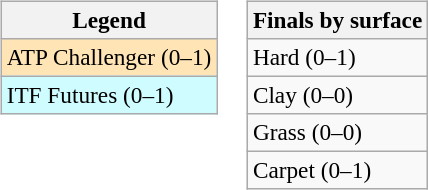<table>
<tr valign=top>
<td><br><table class=wikitable style=font-size:97%>
<tr>
<th>Legend</th>
</tr>
<tr bgcolor=moccasin>
<td>ATP Challenger (0–1)</td>
</tr>
<tr bgcolor=cffcff>
<td>ITF Futures (0–1)</td>
</tr>
</table>
</td>
<td><br><table class=wikitable style=font-size:97%>
<tr>
<th>Finals by surface</th>
</tr>
<tr>
<td>Hard (0–1)</td>
</tr>
<tr>
<td>Clay (0–0)</td>
</tr>
<tr>
<td>Grass (0–0)</td>
</tr>
<tr>
<td>Carpet (0–1)</td>
</tr>
</table>
</td>
</tr>
</table>
